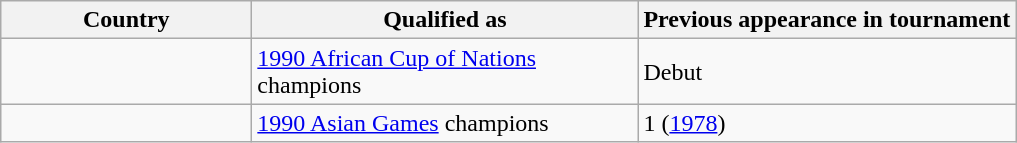<table class="wikitable sortable" style="text-align:left;">
<tr>
<th style="width:160px;">Country</th>
<th style="width:250px;">Qualified as</th>
<th>Previous appearance in tournament</th>
</tr>
<tr>
<td></td>
<td><a href='#'>1990 African Cup of Nations</a> champions</td>
<td>Debut</td>
</tr>
<tr>
<td></td>
<td><a href='#'>1990 Asian Games</a> champions</td>
<td>1 (<a href='#'>1978</a>)</td>
</tr>
</table>
